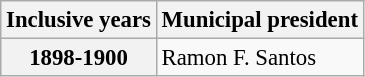<table class="wikitable collapsible autocollapse" style="font-size:95%">
<tr>
<th scope="col">Inclusive years</th>
<th scope="col">Municipal president</th>
</tr>
<tr>
<th scope="row">1898-1900</th>
<td>Ramon F. Santos  </td>
</tr>
</table>
